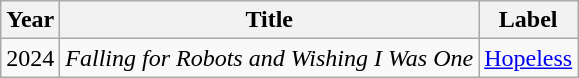<table class="wikitable">
<tr>
<th>Year</th>
<th>Title</th>
<th>Label</th>
</tr>
<tr>
<td>2024</td>
<td><em>Falling for Robots and Wishing I Was One</em></td>
<td><a href='#'>Hopeless</a></td>
</tr>
</table>
